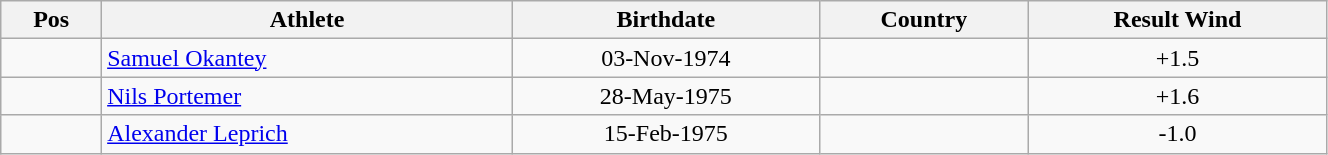<table class="wikitable"  style="text-align:center; width:70%;">
<tr>
<th>Pos</th>
<th>Athlete</th>
<th>Birthdate</th>
<th>Country</th>
<th>Result Wind</th>
</tr>
<tr>
<td align=center></td>
<td align=left><a href='#'>Samuel Okantey</a></td>
<td>03-Nov-1974</td>
<td align=left></td>
<td> +1.5</td>
</tr>
<tr>
<td align=center></td>
<td align=left><a href='#'>Nils Portemer</a></td>
<td>28-May-1975</td>
<td align=left></td>
<td> +1.6</td>
</tr>
<tr>
<td align=center></td>
<td align=left><a href='#'>Alexander Leprich</a></td>
<td>15-Feb-1975</td>
<td align=left></td>
<td> -1.0</td>
</tr>
</table>
